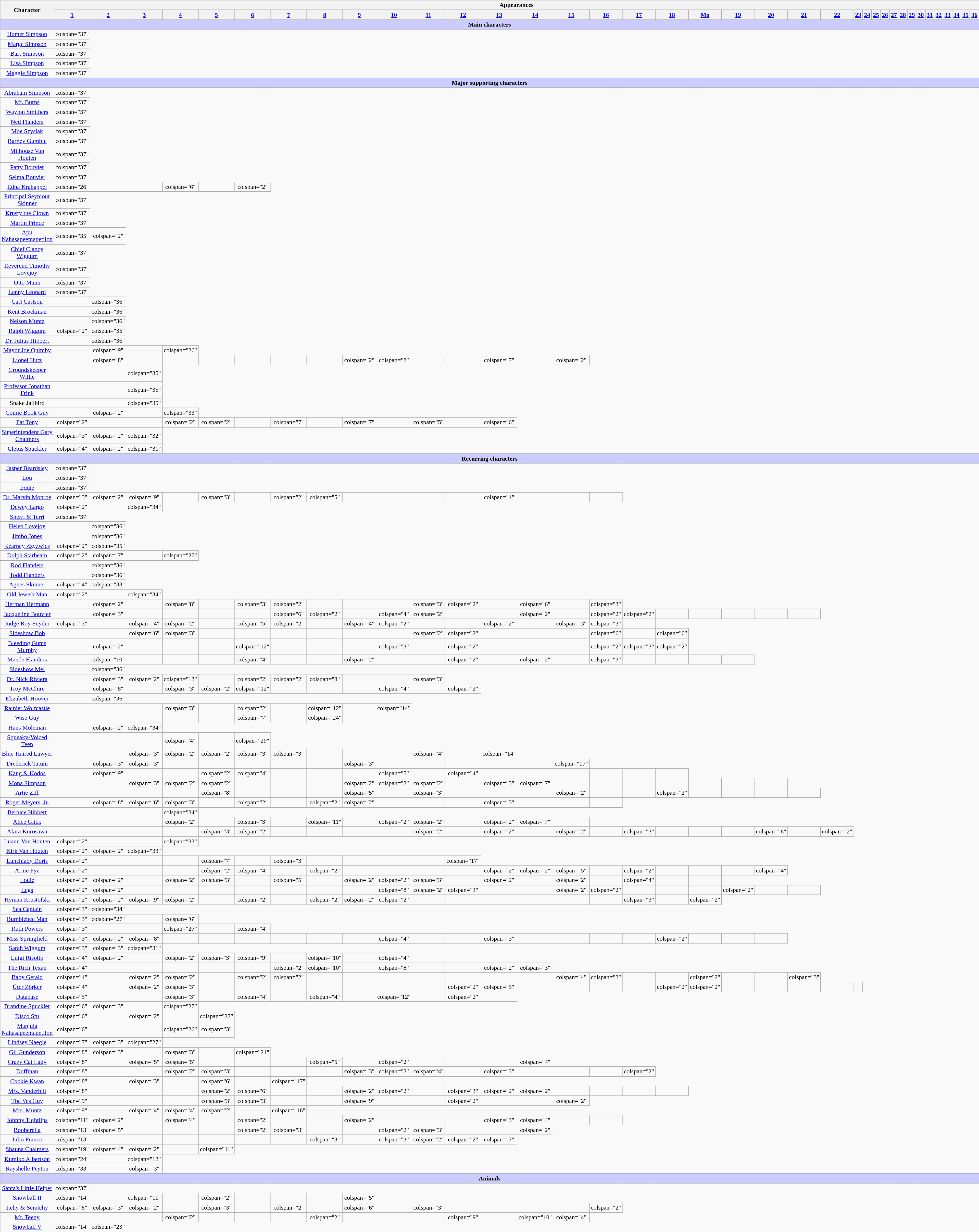<table class="wikitable sortable sticky-header-multi sort-under" style="text-align:center; width:auto">
<tr>
<th scope="col" rowspan="2">Character</th>
<th colspan="37" scope="col">Appearances</th>
</tr>
<tr>
<th scope="col" style="width:2em;"><a href='#'>1</a></th>
<th scope="col" style="width:2em;"><a href='#'>2</a></th>
<th scope="col" style="width:2em;"><a href='#'>3</a></th>
<th scope="col" style="width:2em;"><a href='#'>4</a></th>
<th scope="col" style="width:2em;"><a href='#'>5</a></th>
<th scope="col" style="width:2em;"><a href='#'>6</a></th>
<th scope="col" style="width:2em;"><a href='#'>7</a></th>
<th scope="col" style="width:2em;"><a href='#'>8</a></th>
<th scope="col" style="width:2em;"><a href='#'>9</a></th>
<th scope="col" style="width:2em;"><a href='#'>10</a></th>
<th scope="col" style="width:2em;"><a href='#'>11</a></th>
<th scope="col" style="width:2em;"><a href='#'>12</a></th>
<th scope="col" style="width:2em;"><a href='#'>13</a></th>
<th scope="col" style="width:2em;"><a href='#'>14</a></th>
<th scope="col" style="width:2em;"><a href='#'>15</a></th>
<th scope="col" style="width:2em;"><a href='#'>16</a></th>
<th scope="col" style="width:2em;"><a href='#'>17</a></th>
<th scope="col" style="width:2em;"><a href='#'>18</a></th>
<th scope="col" style="width:2em;"><a href='#'>Mo</a></th>
<th scope="col" style="width:2em;"><a href='#'>19</a></th>
<th scope="col" style="width:2em;"><a href='#'>20</a></th>
<th scope="col" style="width:2em;"><a href='#'>21</a></th>
<th scope="col" style="width:2em;"><a href='#'>22</a></th>
<th scope="col" style="width:2em;"><a href='#'>23</a></th>
<th scope="col" style="width:2em;"><a href='#'>24</a></th>
<th scope="col" style="width:2em;"><a href='#'>25</a></th>
<th scope="col" style="width:2em;"><a href='#'>26</a></th>
<th scope="col" style="width:2em;"><a href='#'>27</a></th>
<th scope="col" style="width:2em;"><a href='#'>28</a></th>
<th scope="col" style="width:2em;"><a href='#'>29</a></th>
<th scope="col" style="width:2em;"><a href='#'>30</a></th>
<th scope="col" style="width:2em;"><a href='#'>31</a></th>
<th scope="col" style="width:2em;"><a href='#'>32</a></th>
<th scope="col" style="width:2em;"><a href='#'>33</a></th>
<th scope="col" style="width:2em;"><a href='#'>34</a></th>
<th scope="col" style="width:2em;"><a href='#'>35</a></th>
<th scope="col" style="width:2em;"><a href='#'>36</a></th>
</tr>
<tr>
<th colspan="38" style="background-color:#ccccff;">Main characters</th>
</tr>
<tr>
<td><a href='#'>Homer Simpson</a></td>
<td>colspan="37" </td>
</tr>
<tr>
<td><a href='#'>Marge Simpson</a></td>
<td>colspan="37" </td>
</tr>
<tr>
<td><a href='#'>Bart Simpson</a></td>
<td>colspan="37" </td>
</tr>
<tr>
<td><a href='#'>Lisa Simpson</a></td>
<td>colspan="37" </td>
</tr>
<tr>
<td><a href='#'>Maggie Simpson</a></td>
<td>colspan="37" </td>
</tr>
<tr>
<th colspan="38" style="background-color:#ccccff;">Major supporting characters</th>
</tr>
<tr>
<td><a href='#'>Abraham Simpson</a></td>
<td>colspan="37" </td>
</tr>
<tr>
<td><a href='#'>Mr. Burns</a></td>
<td>colspan="37" </td>
</tr>
<tr>
<td><a href='#'>Waylon Smithers</a></td>
<td>colspan="37" </td>
</tr>
<tr>
<td><a href='#'>Ned Flanders</a></td>
<td>colspan="37" </td>
</tr>
<tr>
<td><a href='#'>Moe Szyslak</a></td>
<td>colspan="37" </td>
</tr>
<tr>
<td><a href='#'>Barney Gumble</a></td>
<td>colspan="37" </td>
</tr>
<tr>
<td><a href='#'>Milhouse Van Houten</a></td>
<td>colspan="37" </td>
</tr>
<tr>
<td><a href='#'> Patty Bouvier</a></td>
<td>colspan="37" </td>
</tr>
<tr>
<td><a href='#'>Selma Bouvier</a></td>
<td>colspan="37" </td>
</tr>
<tr>
<td><a href='#'>Edna Krabappel</a></td>
<td>colspan="26" </td>
<td></td>
<td></td>
<td>colspan="6" </td>
<td></td>
<td>colspan="2" </td>
</tr>
<tr>
<td><a href='#'>Principal Seymour Skinner</a></td>
<td>colspan="37" </td>
</tr>
<tr>
<td><a href='#'>Krusty the Clown</a></td>
<td>colspan="37" </td>
</tr>
<tr>
<td><a href='#'>Martin Prince</a></td>
<td>colspan="37" </td>
</tr>
<tr>
<td><a href='#'>Apu Nahasapeemapetilon</a></td>
<td>colspan="35" </td>
<td>colspan="2" </td>
</tr>
<tr>
<td><a href='#'>Chief Clancy Wiggum</a></td>
<td>colspan="37" </td>
</tr>
<tr>
<td><a href='#'>Reverend Timothy Lovejoy</a></td>
<td>colspan="37" </td>
</tr>
<tr>
<td><a href='#'>Otto Mann</a></td>
<td>colspan="37" </td>
</tr>
<tr>
<td><a href='#'>Lenny Leonard</a></td>
<td>colspan="37" </td>
</tr>
<tr>
<td><a href='#'>Carl Carlson</a></td>
<td></td>
<td>colspan="36" </td>
</tr>
<tr>
<td><a href='#'>Kent Brockman</a></td>
<td></td>
<td>colspan="36" </td>
</tr>
<tr>
<td><a href='#'>Nelson Muntz</a></td>
<td></td>
<td>colspan="36" </td>
</tr>
<tr>
<td><a href='#'>Ralph Wiggum</a></td>
<td>colspan="2" </td>
<td>colspan="35" </td>
</tr>
<tr>
<td><a href='#'>Dr. Julius Hibbert</a></td>
<td></td>
<td>colspan="36" </td>
</tr>
<tr>
<td><a href='#'>Mayor Joe Quimby</a></td>
<td></td>
<td>colspan="9" </td>
<td></td>
<td>colspan="26" </td>
</tr>
<tr>
<td><a href='#'>Lionel Hutz</a></td>
<td></td>
<td>colspan="8" </td>
<td></td>
<td></td>
<td></td>
<td></td>
<td></td>
<td></td>
<td>colspan="2" </td>
<td>colspan="8" </td>
<td></td>
<td></td>
<td>colspan="7" </td>
<td></td>
<td>colspan="2" </td>
</tr>
<tr>
<td><a href='#'>Groundskeeper Willie</a></td>
<td></td>
<td></td>
<td>colspan="35" </td>
</tr>
<tr>
<td><a href='#'>Professor Jonathan Frink</a></td>
<td></td>
<td></td>
<td>colspan="35" </td>
</tr>
<tr>
<td>Snake Jailbird</td>
<td></td>
<td></td>
<td>colspan="35" </td>
</tr>
<tr>
<td><a href='#'>Comic Book Guy</a></td>
<td></td>
<td>colspan="2" </td>
<td></td>
<td>colspan="33" </td>
</tr>
<tr>
<td><a href='#'>Fat Tony</a></td>
<td>colspan="2" </td>
<td></td>
<td></td>
<td>colspan="2" </td>
<td>colspan="2" </td>
<td></td>
<td>colspan="7" </td>
<td></td>
<td>colspan="7" </td>
<td></td>
<td>colspan="5" </td>
<td></td>
<td>colspan="6" </td>
</tr>
<tr>
<td><a href='#'>Superintendent Gary Chalmers</a></td>
<td>colspan="3" </td>
<td>colspan="2" </td>
<td>colspan="32" </td>
</tr>
<tr>
<td><a href='#'>Cletus Spuckler</a></td>
<td>colspan="4" </td>
<td>colspan="2" </td>
<td>colspan="31" </td>
</tr>
<tr>
<th colspan="38" style="background-color:#ccccff;">Recurring characters</th>
</tr>
<tr>
<td><a href='#'>Jasper Beardsley</a></td>
<td>colspan="37" </td>
</tr>
<tr>
<td><a href='#'>Lou</a></td>
<td>colspan="37" </td>
</tr>
<tr>
<td><a href='#'>Eddie</a></td>
<td>colspan="37" </td>
</tr>
<tr>
<td><a href='#'>Dr. Marvin Monroe</a></td>
<td>colspan="3" </td>
<td>colspan="2" </td>
<td>colspan="9" </td>
<td></td>
<td>colspan="3" </td>
<td></td>
<td>colspan="2" </td>
<td>colspan="5" </td>
<td></td>
<td></td>
<td></td>
<td></td>
<td>colspan="4" </td>
<td></td>
<td></td>
<td></td>
</tr>
<tr>
<td><a href='#'>Dewey Largo</a></td>
<td>colspan="2" </td>
<td></td>
<td>colspan="34" </td>
</tr>
<tr>
<td><a href='#'>Sherri & Terri</a></td>
<td>colspan="37" </td>
</tr>
<tr>
<td><a href='#'>Helen Lovejoy</a></td>
<td></td>
<td>colspan="36" </td>
</tr>
<tr>
<td><a href='#'>Jimbo Jones</a></td>
<td></td>
<td>colspan="36" </td>
</tr>
<tr>
<td><a href='#'>Kearney Zzyzwicz</a></td>
<td>colspan="2" </td>
<td>colspan="35" </td>
</tr>
<tr>
<td><a href='#'>Dolph Starbeam</a></td>
<td>colspan="2" </td>
<td>colspan="7" </td>
<td></td>
<td>colspan="27" </td>
</tr>
<tr>
<td><a href='#'>Rod Flanders</a></td>
<td></td>
<td>colspan="36" </td>
</tr>
<tr>
<td><a href='#'>Todd Flanders</a></td>
<td></td>
<td>colspan="36" </td>
</tr>
<tr>
<td><a href='#'>Agnes Skinner</a></td>
<td>colspan="4" </td>
<td>colspan="33" </td>
</tr>
<tr>
<td><a href='#'>Old Jewish Man</a></td>
<td>colspan="2" </td>
<td></td>
<td>colspan="34" </td>
</tr>
<tr>
<td><a href='#'>Herman Hermann</a></td>
<td></td>
<td>colspan="2" </td>
<td></td>
<td>colspan="8" </td>
<td></td>
<td>colspan="3" </td>
<td>colspan="2" </td>
<td></td>
<td></td>
<td></td>
<td>colspan="3" </td>
<td>colspan="2" </td>
<td></td>
<td>colspan="6" </td>
<td></td>
<td>colspan="3" </td>
</tr>
<tr>
<td><a href='#'>Jacqueline Bouvier</a></td>
<td></td>
<td>colspan="3" </td>
<td></td>
<td></td>
<td></td>
<td></td>
<td>colspan="6" </td>
<td>colspan="2" </td>
<td></td>
<td>colspan="4" </td>
<td>colspan="2" </td>
<td></td>
<td></td>
<td>colspan="2" </td>
<td></td>
<td>colspan="2" </td>
<td>colspan="2" </td>
<td></td>
<td></td>
<td></td>
<td></td>
<td></td>
</tr>
<tr>
<td><a href='#'>Judge Roy Snyder</a></td>
<td>colspan="3" </td>
<td></td>
<td>colspan="4" </td>
<td>colspan="2" </td>
<td></td>
<td>colspan="5" </td>
<td>colspan="2" </td>
<td></td>
<td>colspan="4" </td>
<td>colspan="2" </td>
<td></td>
<td></td>
<td>colspan="2" </td>
<td></td>
<td>colspan="3" </td>
<td>colspan="3" </td>
<td></td>
</tr>
<tr>
<td><a href='#'>Sideshow Bob</a></td>
<td></td>
<td></td>
<td>colspan="6" </td>
<td>colspan="3" </td>
<td></td>
<td></td>
<td></td>
<td></td>
<td></td>
<td></td>
<td>colspan="2" </td>
<td>colspan="2" </td>
<td></td>
<td></td>
<td></td>
<td>colspan="6" </td>
<td></td>
<td>colspan="6" </td>
</tr>
<tr>
<td><a href='#'>Bleeding Gums Murphy</a></td>
<td></td>
<td>colspan="2" </td>
<td></td>
<td></td>
<td></td>
<td>colspan="12" </td>
<td></td>
<td></td>
<td></td>
<td>colspan="3" </td>
<td></td>
<td>colspan="2" </td>
<td></td>
<td></td>
<td></td>
<td>colspan="2" </td>
<td>colspan="3" </td>
<td>colspan="2" </td>
</tr>
<tr>
<td><a href='#'>Maude Flanders</a></td>
<td></td>
<td>colspan="10" </td>
<td></td>
<td></td>
<td></td>
<td>colspan="4" </td>
<td></td>
<td></td>
<td>colspan="2" </td>
<td></td>
<td></td>
<td>colspan="2" </td>
<td></td>
<td>colspan="2" </td>
<td></td>
<td>colspan="3" </td>
<td></td>
<td></td>
<td></td>
<td></td>
</tr>
<tr>
<td><a href='#'>Sideshow Mel</a></td>
<td></td>
<td>colspan="36" </td>
</tr>
<tr>
<td><a href='#'>Dr. Nick Riviera</a></td>
<td></td>
<td>colspan="3" </td>
<td>colspan="2" </td>
<td>colspan="13" </td>
<td></td>
<td>colspan="2" </td>
<td>colspan="2" </td>
<td>colspan="8" </td>
<td></td>
<td></td>
<td>colspan="3" </td>
</tr>
<tr>
<td><a href='#'>Troy McClure</a></td>
<td></td>
<td>colspan="8" </td>
<td></td>
<td>colspan="3" </td>
<td>colspan="2" </td>
<td>colspan="12" </td>
<td></td>
<td></td>
<td></td>
<td>colspan="4" </td>
<td></td>
<td>colspan="2" </td>
</tr>
<tr>
<td><a href='#'>Elizabeth Hoover</a></td>
<td></td>
<td>colspan="36" </td>
</tr>
<tr>
<td><a href='#'>Rainier Wolfcastle</a></td>
<td></td>
<td></td>
<td></td>
<td>colspan="3" </td>
<td></td>
<td>colspan="2" </td>
<td></td>
<td>colspan="12" </td>
<td></td>
<td>colspan="14" </td>
</tr>
<tr>
<td><a href='#'>Wise Guy</a></td>
<td></td>
<td></td>
<td></td>
<td></td>
<td></td>
<td>colspan="7" </td>
<td></td>
<td>colspan="24" </td>
</tr>
<tr>
<td><a href='#'>Hans Moleman</a></td>
<td></td>
<td>colspan="2" </td>
<td>colspan="34" </td>
</tr>
<tr>
<td><a href='#'>Squeaky-Voiced Teen</a></td>
<td></td>
<td></td>
<td></td>
<td>colspan="4" </td>
<td></td>
<td>colspan="29" </td>
</tr>
<tr>
<td><a href='#'>Blue-Haired Lawyer</a></td>
<td></td>
<td></td>
<td>colspan="3" </td>
<td>colspan="2" </td>
<td>colspan="2" </td>
<td>colspan="3" </td>
<td>colspan="3" </td>
<td></td>
<td></td>
<td></td>
<td>colspan="4" </td>
<td></td>
<td>colspan="14" </td>
</tr>
<tr>
<td><a href='#'>Drederick Tatum</a></td>
<td></td>
<td>colspan="3" </td>
<td>colspan="3" </td>
<td></td>
<td></td>
<td></td>
<td></td>
<td></td>
<td>colspan="3" </td>
<td></td>
<td></td>
<td></td>
<td></td>
<td></td>
<td>colspan="17" </td>
</tr>
<tr>
<td><a href='#'>Kang & Kodos</a></td>
<td></td>
<td>colspan="9" </td>
<td></td>
<td></td>
<td>colspan="2" </td>
<td>colspan="4" </td>
<td></td>
<td></td>
<td></td>
<td>colspan="5" </td>
<td></td>
<td>colspan="4" </td>
<td></td>
<td></td>
<td></td>
<td></td>
<td></td>
<td></td>
</tr>
<tr>
<td><a href='#'>Mona Simpson</a></td>
<td></td>
<td></td>
<td>colspan="3" </td>
<td>colspan="2" </td>
<td>colspan="2" </td>
<td></td>
<td></td>
<td></td>
<td>colspan="2" </td>
<td>colspan="3" </td>
<td>colspan="2" </td>
<td></td>
<td>colspan="3" </td>
<td>colspan="7" </td>
<td></td>
<td></td>
<td></td>
<td></td>
<td></td>
<td></td>
<td></td>
</tr>
<tr>
<td><a href='#'>Artie Ziff</a></td>
<td></td>
<td></td>
<td></td>
<td></td>
<td>colspan="8" </td>
<td></td>
<td></td>
<td></td>
<td>colspan="5" </td>
<td></td>
<td>colspan="3" </td>
<td></td>
<td></td>
<td></td>
<td>colspan="2" </td>
<td></td>
<td></td>
<td>colspan="2" </td>
<td></td>
<td></td>
<td></td>
<td></td>
</tr>
<tr>
<td><a href='#'>Roger Meyers, Jr.</a></td>
<td></td>
<td>colspan="8" </td>
<td>colspan="6" </td>
<td>colspan="3" </td>
<td></td>
<td>colspan="2" </td>
<td></td>
<td>colspan="2" </td>
<td>colspan="2" </td>
<td></td>
<td></td>
<td></td>
<td>colspan="5" </td>
<td></td>
<td></td>
<td></td>
</tr>
<tr>
<td><a href='#'>Bernice Hibbert</a></td>
<td></td>
<td></td>
<td></td>
<td>colspan="34" </td>
</tr>
<tr>
<td><a href='#'>Alice Glick</a></td>
<td></td>
<td></td>
<td></td>
<td>colspan="2" </td>
<td></td>
<td>colspan="3" </td>
<td></td>
<td>colspan="11" </td>
<td></td>
<td>colspan="2" </td>
<td>colspan="2" </td>
<td></td>
<td>colspan="2" </td>
<td>colspan="7" </td>
<td></td>
</tr>
<tr>
<td><a href='#'>Akira Kurosawa</a></td>
<td></td>
<td></td>
<td></td>
<td></td>
<td>colspan="3" </td>
<td>colspan="2" </td>
<td></td>
<td></td>
<td></td>
<td></td>
<td>colspan="2" </td>
<td></td>
<td>colspan="2" </td>
<td></td>
<td>colspan="2" </td>
<td></td>
<td>colspan="3" </td>
<td></td>
<td></td>
<td></td>
<td>colspan="6" </td>
<td></td>
<td>colspan="2" </td>
</tr>
<tr>
<td><a href='#'>Luann Van Houten</a></td>
<td>colspan="2" </td>
<td></td>
<td></td>
<td>colspan="33" </td>
</tr>
<tr>
<td><a href='#'>Kirk Van Houten</a></td>
<td>colspan="2" </td>
<td>colspan="2" </td>
<td>colspan="33" </td>
</tr>
<tr>
<td><a href='#'>Lunchlady Doris</a></td>
<td>colspan="2" </td>
<td></td>
<td></td>
<td></td>
<td>colspan="7" </td>
<td></td>
<td>colspan="3" </td>
<td></td>
<td></td>
<td></td>
<td></td>
<td>colspan="17" </td>
</tr>
<tr>
<td><a href='#'>Arnie Pye</a></td>
<td>colspan="2" </td>
<td></td>
<td></td>
<td></td>
<td>colspan="2" </td>
<td>colspan="4" </td>
<td></td>
<td>colspan="2" </td>
<td></td>
<td></td>
<td></td>
<td></td>
<td>colspan="2" </td>
<td>colspan="2" </td>
<td>colspan="5" </td>
<td></td>
<td>colspan="2" </td>
<td></td>
<td></td>
<td></td>
<td>colspan="4" </td>
</tr>
<tr>
<td><a href='#'>Louie</a></td>
<td>colspan="2" </td>
<td>colspan="2" </td>
<td></td>
<td>colspan="2" </td>
<td>colspan="3" </td>
<td></td>
<td>colspan="5" </td>
<td></td>
<td>colspan="2" </td>
<td>colspan="2" </td>
<td>colspan="3" </td>
<td></td>
<td>colspan="2" </td>
<td></td>
<td>colspan="2" </td>
<td></td>
<td>colspan="4" </td>
<td></td>
<td></td>
</tr>
<tr>
<td><a href='#'>Legs</a></td>
<td>colspan="2" </td>
<td>colspan="2" </td>
<td></td>
<td></td>
<td></td>
<td></td>
<td></td>
<td></td>
<td></td>
<td>colspan="8" </td>
<td>colspan="2" </td>
<td>colspan="3" </td>
<td></td>
<td></td>
<td>colspan="2" </td>
<td>colspan="2" </td>
<td></td>
<td></td>
<td></td>
<td>colspan="2" </td>
<td></td>
<td></td>
</tr>
<tr>
<td><a href='#'>Hyman Krustofski</a></td>
<td>colspan="2" </td>
<td>colspan="2" </td>
<td>colspan="9" </td>
<td>colspan="2" </td>
<td></td>
<td>colspan="2" </td>
<td></td>
<td>colspan="2" </td>
<td>colspan="2" </td>
<td>colspan="2" </td>
<td></td>
<td></td>
<td></td>
<td></td>
<td></td>
<td></td>
<td>colspan="3" </td>
<td></td>
<td>colspan="2" </td>
</tr>
<tr>
<td><a href='#'>Sea Captain</a></td>
<td>colspan="3" </td>
<td>colspan="34" </td>
</tr>
<tr>
<td><a href='#'>Bumblebee Man</a></td>
<td>colspan="3" </td>
<td>colspan="27" </td>
<td></td>
<td>colspan="6" </td>
</tr>
<tr>
<td><a href='#'>Ruth Powers</a></td>
<td>colspan="3" </td>
<td></td>
<td></td>
<td>colspan="27" </td>
<td></td>
<td>colspan="4" </td>
</tr>
<tr>
<td><a href='#'>Miss Springfield</a></td>
<td>colspan="3" </td>
<td>colspan="2" </td>
<td>colspan="8" </td>
<td></td>
<td></td>
<td></td>
<td></td>
<td></td>
<td></td>
<td>colspan="4" </td>
<td></td>
<td></td>
<td>colspan="3" </td>
<td></td>
<td></td>
<td></td>
<td></td>
<td>colspan="2" </td>
<td></td>
<td></td>
<td></td>
</tr>
<tr>
<td><a href='#'>Sarah Wiggum</a></td>
<td>colspan="3" </td>
<td>colspan="3" </td>
<td>colspan="31" </td>
</tr>
<tr>
<td><a href='#'>Luigi Risotto</a></td>
<td>colspan="4" </td>
<td>colspan="2" </td>
<td></td>
<td>colspan="2" </td>
<td>colspan="3" </td>
<td>colspan="9" </td>
<td></td>
<td>colspan="10" </td>
<td></td>
<td>colspan="4" </td>
</tr>
<tr>
<td><a href='#'>The Rich Texan</a></td>
<td>colspan="4" </td>
<td></td>
<td></td>
<td></td>
<td></td>
<td></td>
<td>colspan="2" </td>
<td>colspan="10" </td>
<td></td>
<td>colspan="8" </td>
<td></td>
<td></td>
<td>colspan="2" </td>
<td>colspan="3" </td>
</tr>
<tr>
<td><a href='#'>Baby Gerald</a></td>
<td>colspan="4" </td>
<td></td>
<td>colspan="2" </td>
<td>colspan="2" </td>
<td></td>
<td>colspan="2" </td>
<td>colspan="2" </td>
<td></td>
<td></td>
<td></td>
<td></td>
<td></td>
<td></td>
<td></td>
<td>colspan="4" </td>
<td>colspan="3" </td>
<td></td>
<td></td>
<td>colspan="2" </td>
<td></td>
<td></td>
<td>colspan="3" </td>
</tr>
<tr>
<td><a href='#'>Üter Zörker</a></td>
<td>colspan="4" </td>
<td></td>
<td>colspan="2" </td>
<td>colspan="3" </td>
<td></td>
<td></td>
<td></td>
<td></td>
<td></td>
<td></td>
<td></td>
<td>colspan="2" </td>
<td>colspan="5" </td>
<td></td>
<td></td>
<td></td>
<td></td>
<td>colspan="2" </td>
<td>colspan="2" </td>
<td></td>
<td></td>
<td></td>
<td></td>
<td></td>
</tr>
<tr>
<td><a href='#'>Database</a></td>
<td>colspan="5" </td>
<td></td>
<td></td>
<td>colspan="3" </td>
<td></td>
<td>colspan="4" </td>
<td></td>
<td>colspan="4" </td>
<td></td>
<td>colspan="12" </td>
<td></td>
<td>colspan="2" </td>
<td></td>
</tr>
<tr>
<td><a href='#'>Brandine Spuckler</a></td>
<td>colspan="6" </td>
<td>colspan="3" </td>
<td></td>
<td>colspan="27" </td>
</tr>
<tr>
<td><a href='#'>Disco Stu</a></td>
<td>colspan="6" </td>
<td></td>
<td>colspan="2" </td>
<td></td>
<td>colspan="27" </td>
</tr>
<tr>
<td><a href='#'>Manjula Nahasapeemapetilon</a></td>
<td>colspan="6" </td>
<td></td>
<td></td>
<td>colspan="26" </td>
<td>colspan="3" </td>
</tr>
<tr>
<td><a href='#'>Lindsey Naegle</a></td>
<td>colspan="7" </td>
<td>colspan="3" </td>
<td>colspan="27" </td>
</tr>
<tr>
<td><a href='#'>Gil Gunderson</a></td>
<td>colspan="8" </td>
<td>colspan="3" </td>
<td></td>
<td>colspan="3" </td>
<td></td>
<td>colspan="21" </td>
</tr>
<tr>
<td><a href='#'>Crazy Cat Lady</a></td>
<td>colspan="8" </td>
<td></td>
<td>colspan="5" </td>
<td>colspan="5" </td>
<td></td>
<td></td>
<td></td>
<td>colspan="5" </td>
<td></td>
<td>colspan="2" </td>
<td></td>
<td></td>
<td></td>
<td>colspan="4" </td>
</tr>
<tr>
<td><a href='#'>Duffman</a></td>
<td>colspan="8" </td>
<td></td>
<td></td>
<td>colspan="2" </td>
<td>colspan="3" </td>
<td></td>
<td></td>
<td></td>
<td>colspan="3" </td>
<td>colspan="3" </td>
<td>colspan="4" </td>
<td></td>
<td>colspan="3" </td>
<td></td>
<td></td>
<td></td>
<td>colspan="2" </td>
</tr>
<tr>
<td><a href='#'>Cookie Kwan</a></td>
<td>colspan="8" </td>
<td></td>
<td>colspan="3" </td>
<td></td>
<td>colspan="6" </td>
<td></td>
<td>colspan="17" </td>
</tr>
<tr>
<td><a href='#'>Mrs. Vanderbilt</a></td>
<td>colspan="8" </td>
<td></td>
<td></td>
<td></td>
<td>colspan="2" </td>
<td>colspan="6" </td>
<td></td>
<td></td>
<td>colspan="2" </td>
<td>colspan="2" </td>
<td></td>
<td>colspan="3" </td>
<td>colspan="2" </td>
<td>colspan="2" </td>
<td></td>
<td></td>
<td></td>
<td></td>
</tr>
<tr>
<td><a href='#'>The Yes Guy</a></td>
<td>colspan="9" </td>
<td></td>
<td></td>
<td></td>
<td>colspan="3" </td>
<td>colspan="3" </td>
<td></td>
<td></td>
<td>colspan="9" </td>
<td></td>
<td></td>
<td>colspan="2" </td>
<td></td>
<td></td>
<td>colspan="2" </td>
</tr>
<tr>
<td><a href='#'>Mrs. Muntz</a></td>
<td>colspan="9" </td>
<td></td>
<td>colspan="4" </td>
<td>colspan="4" </td>
<td>colspan="2" </td>
<td></td>
<td>colspan="16" </td>
</tr>
<tr>
<td><a href='#'>Johnny Tightlips</a></td>
<td>colspan="11" </td>
<td>colspan="2" </td>
<td></td>
<td>colspan="4" </td>
<td></td>
<td>colspan="2" </td>
<td></td>
<td></td>
<td>colspan="2" </td>
<td></td>
<td></td>
<td></td>
<td>colspan="3" </td>
<td>colspan="4" </td>
<td></td>
<td></td>
</tr>
<tr>
<td><a href='#'>Booberella</a></td>
<td>colspan="13" </td>
<td>colspan="5" </td>
<td></td>
<td></td>
<td></td>
<td>colspan="2" </td>
<td>colspan="3" </td>
<td></td>
<td></td>
<td>colspan="2" </td>
<td>colspan="3" </td>
<td></td>
<td></td>
<td>colspan="2" </td>
</tr>
<tr>
<td><a href='#'>Julio Franco</a></td>
<td>colspan="13" </td>
<td></td>
<td></td>
<td></td>
<td></td>
<td></td>
<td></td>
<td>colspan="3" </td>
<td></td>
<td>colspan="3" </td>
<td>colspan="2" </td>
<td>colspan="2" </td>
<td>colspan="7" </td>
</tr>
<tr>
<td><a href='#'>Shauna Chalmers</a></td>
<td>colspan="19" </td>
<td>colspan="4" </td>
<td>colspan="2" </td>
<td></td>
<td>colspan="11" </td>
</tr>
<tr>
<td><a href='#'>Kumiko Albertson</a></td>
<td>colspan="24" </td>
<td></td>
<td>colspan="12" </td>
</tr>
<tr>
<td><a href='#'>Rayshelle Peyton</a></td>
<td>colspan="33" </td>
<td></td>
<td>colspan="3" </td>
</tr>
<tr>
<th colspan="38" style="background-color:#ccccff;">Animals</th>
</tr>
<tr>
<td><a href='#'>Santa's Little Helper</a></td>
<td>colspan="37" </td>
</tr>
<tr>
<td><a href='#'>Snowball II</a></td>
<td>colspan="14" </td>
<td></td>
<td>colspan="11" </td>
<td></td>
<td>colspan="2" </td>
<td></td>
<td></td>
<td></td>
<td>colspan="5" </td>
</tr>
<tr>
<td><a href='#'>Itchy & Scratchy</a></td>
<td>colspan="8" </td>
<td>colspan="3" </td>
<td>colspan="2" </td>
<td></td>
<td>colspan="3" </td>
<td></td>
<td>colspan="2" </td>
<td></td>
<td>colspan="6" </td>
<td></td>
<td>colspan="3" </td>
<td></td>
<td></td>
<td></td>
<td></td>
<td>colspan="2" </td>
</tr>
<tr>
<td><a href='#'>Mr. Teeny</a></td>
<td></td>
<td></td>
<td></td>
<td>colspan="2" </td>
<td></td>
<td></td>
<td></td>
<td>colspan="2" </td>
<td></td>
<td></td>
<td></td>
<td>colspan="9" </td>
<td></td>
<td>colspan="10" </td>
<td>colspan="4" </td>
</tr>
<tr>
<td><a href='#'>Snowball V</a></td>
<td>colspan="14" </td>
<td>colspan="23" </td>
</tr>
</table>
